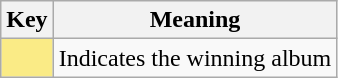<table class="wikitable">
<tr>
<th scope="col" width=%>Key</th>
<th scope="col" width=%>Meaning</th>
</tr>
<tr>
<td style="background:#FAEB86"></td>
<td>Indicates the winning album</td>
</tr>
</table>
